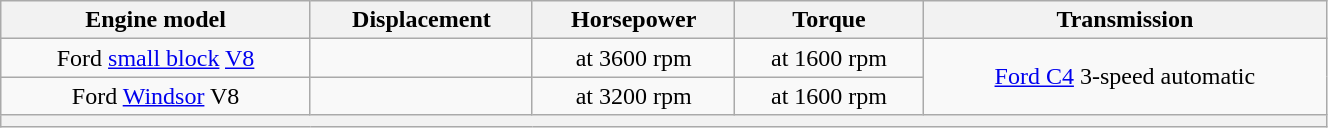<table class="wikitable" style="text-align:center; width:70%;">
<tr>
<th>Engine model</th>
<th>Displacement</th>
<th>Horsepower</th>
<th>Torque</th>
<th>Transmission</th>
</tr>
<tr>
<td>Ford <a href='#'>small block</a> <a href='#'>V8</a></td>
<td></td>
<td> at 3600 rpm</td>
<td> at 1600 rpm</td>
<td rowspan="2"><a href='#'>Ford C4</a> 3-speed automatic</td>
</tr>
<tr>
<td>Ford <a href='#'>Windsor</a> V8</td>
<td></td>
<td> at 3200 rpm</td>
<td> at 1600 rpm</td>
</tr>
<tr>
<th colspan="5"></th>
</tr>
</table>
